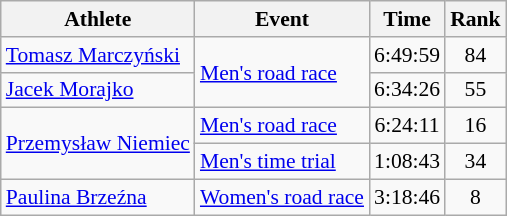<table class=wikitable style="font-size:90%">
<tr>
<th>Athlete</th>
<th>Event</th>
<th>Time</th>
<th>Rank</th>
</tr>
<tr align=center>
<td align=left><a href='#'>Tomasz Marczyński</a></td>
<td align=left rowspan=2><a href='#'>Men's road race</a></td>
<td>6:49:59</td>
<td>84</td>
</tr>
<tr align=center>
<td align=left><a href='#'>Jacek Morajko</a></td>
<td>6:34:26</td>
<td>55</td>
</tr>
<tr align=center>
<td align=left rowspan=2><a href='#'>Przemysław Niemiec</a></td>
<td align=left><a href='#'>Men's road race</a></td>
<td>6:24:11</td>
<td>16</td>
</tr>
<tr align=center>
<td align=left><a href='#'>Men's time trial</a></td>
<td>1:08:43</td>
<td>34</td>
</tr>
<tr align=center>
<td align=left><a href='#'>Paulina Brzeźna</a></td>
<td align=left><a href='#'>Women's road race</a></td>
<td>3:18:46</td>
<td>8</td>
</tr>
</table>
